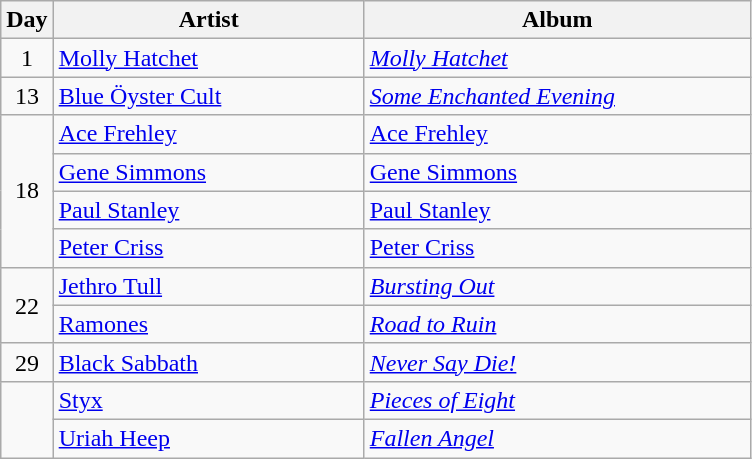<table class="wikitable" border="1">
<tr>
<th>Day</th>
<th width="200">Artist</th>
<th width="250">Album</th>
</tr>
<tr>
<td style="text-align:center;" rowspan="1">1</td>
<td><a href='#'>Molly Hatchet</a></td>
<td><em><a href='#'>Molly Hatchet</a></em></td>
</tr>
<tr>
<td style="text-align:center;" rowspan="1">13</td>
<td><a href='#'>Blue Öyster Cult</a></td>
<td><em><a href='#'>Some Enchanted Evening</a></em></td>
</tr>
<tr>
<td rowspan="4" style="text-align:center;">18</td>
<td><a href='#'>Ace Frehley</a></td>
<td><a href='#'>Ace Frehley</a></td>
</tr>
<tr>
<td><a href='#'>Gene Simmons</a></td>
<td><a href='#'>Gene Simmons</a></td>
</tr>
<tr>
<td><a href='#'>Paul Stanley</a></td>
<td><a href='#'>Paul Stanley</a></td>
</tr>
<tr>
<td><a href='#'>Peter Criss</a></td>
<td><a href='#'>Peter Criss</a></td>
</tr>
<tr>
<td rowspan="2" style="text-align:center;">22</td>
<td><a href='#'>Jethro Tull</a></td>
<td><em><a href='#'>Bursting Out</a></em></td>
</tr>
<tr>
<td><a href='#'>Ramones</a></td>
<td><em><a href='#'>Road to Ruin</a></em></td>
</tr>
<tr>
<td style="text-align:center;" rowspan="1">29</td>
<td><a href='#'>Black Sabbath</a></td>
<td><em><a href='#'>Never Say Die!</a></em></td>
</tr>
<tr>
<td rowspan="2" style="text-align:center;"></td>
<td><a href='#'>Styx</a></td>
<td><em><a href='#'>Pieces of Eight</a></em></td>
</tr>
<tr>
<td><a href='#'>Uriah Heep</a></td>
<td><em><a href='#'>Fallen Angel</a></em></td>
</tr>
</table>
